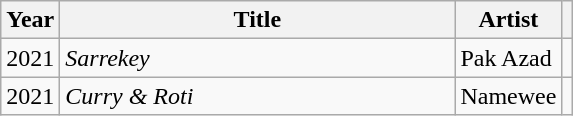<table class="wikitable">
<tr>
<th>Year</th>
<th scope="col" style="width:16em;">Title</th>
<th>Artist</th>
<th></th>
</tr>
<tr>
<td>2021</td>
<td scope="row"><em>Sarrekey</em></td>
<td>Pak Azad</td>
<td></td>
</tr>
<tr>
<td>2021</td>
<td scope="row"><em>Curry & Roti</em></td>
<td>Namewee</td>
<td></td>
</tr>
</table>
